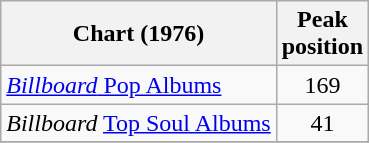<table class="wikitable">
<tr>
<th>Chart (1976)</th>
<th>Peak<br>position</th>
</tr>
<tr>
<td><a href='#'><em>Billboard</em> Pop Albums</a></td>
<td align=center>169</td>
</tr>
<tr>
<td><em>Billboard</em> <a href='#'>Top Soul Albums</a></td>
<td align=center>41</td>
</tr>
<tr>
</tr>
</table>
